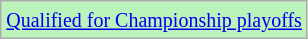<table class="wikitable">
<tr>
<td bgcolor="#BBF3BB"><small><a href='#'>Qualified for Championship playoffs</a></small></td>
</tr>
</table>
